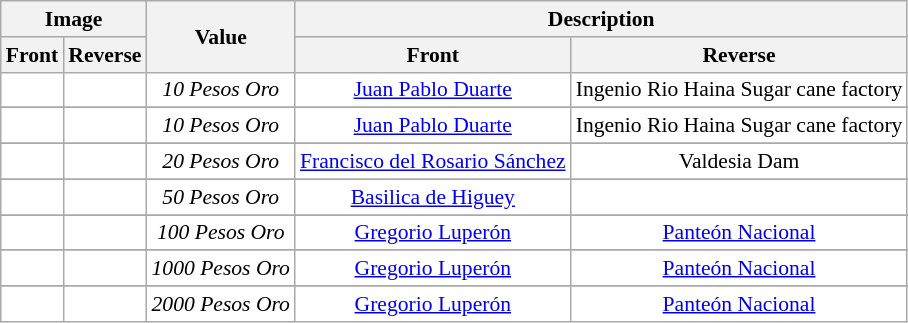<table class="wikitable" style="font-size: 90%" align=center>
<tr>
<th colspan=2>Image</th>
<th rowspan=2>Value</th>
<th colspan=2>Description</th>
</tr>
<tr>
<th>Front</th>
<th>Reverse</th>
<th>Front</th>
<th>Reverse</th>
</tr>
<tr>
<td align="center" bgcolor="#FFFFFF"></td>
<td align="center" bgcolor="#FFFFFF"></td>
<td align="center" bgcolor="#FFFFFF"><em>10 Pesos Oro</em></td>
<td align="center" bgcolor="#FFFFFF"><a href='#'>Juan Pablo Duarte</a></td>
<td align="center" bgcolor="#FFFFFF">Ingenio Rio Haina Sugar cane factory</td>
</tr>
<tr>
</tr>
<tr>
<td align="center" bgcolor="#FFFFFF"></td>
<td align="center" bgcolor="#FFFFFF"></td>
<td align="center" bgcolor="#FFFFFF"><em>10 Pesos Oro</em></td>
<td align="center" bgcolor="#FFFFFF"><a href='#'>Juan Pablo Duarte</a></td>
<td align="center" bgcolor="#FFFFFF">Ingenio Rio Haina Sugar cane factory</td>
</tr>
<tr>
</tr>
<tr>
<td align="center" bgcolor="#FFFFFF"></td>
<td align="center" bgcolor="#FFFFFF"></td>
<td align="center" bgcolor="#FFFFFF"><em>20 Pesos Oro</em></td>
<td align="center" bgcolor="#FFFFFF"><a href='#'>Francisco del Rosario Sánchez</a></td>
<td align="center" bgcolor="#FFFFFF">Valdesia Dam</td>
</tr>
<tr>
</tr>
<tr>
<td align="center" bgcolor="#FFFFFF"></td>
<td align="center" bgcolor="#FFFFFF"></td>
<td align="center" bgcolor="#FFFFFF"><em>50 Pesos Oro</em></td>
<td align="center" bgcolor="#FFFFFF"><a href='#'>Basilica de Higuey</a></td>
<td align="center" bgcolor="#FFFFFF"></td>
</tr>
<tr>
</tr>
<tr>
<td align="center" bgcolor="#FFFFFF"></td>
<td align="center" bgcolor="#FFFFFF"></td>
<td align="center" bgcolor="#FFFFFF"><em>100 Pesos Oro</em></td>
<td align="center" bgcolor="#FFFFFF"><a href='#'>Gregorio Luperón</a></td>
<td align="center" bgcolor="#FFFFFF"><a href='#'>Panteón Nacional</a></td>
</tr>
<tr>
</tr>
<tr>
<td align="center" bgcolor="#FFFFFF"></td>
<td align="center" bgcolor="#FFFFFF"></td>
<td align="center" bgcolor="#FFFFFF"><em>1000 Pesos Oro</em></td>
<td align="center" bgcolor="#FFFFFF"><a href='#'>Gregorio Luperón</a></td>
<td align="center" bgcolor="#FFFFFF"><a href='#'>Panteón Nacional</a></td>
</tr>
<tr>
</tr>
<tr>
<td align="center" bgcolor="#FFFFFF"></td>
<td align="center" bgcolor="#FFFFFF"></td>
<td align="center" bgcolor="#FFFFFF"><em>2000 Pesos Oro</em></td>
<td align="center" bgcolor="#FFFFFF"><a href='#'>Gregorio Luperón</a></td>
<td align="center" bgcolor="#FFFFFF"><a href='#'>Panteón Nacional</a></td>
</tr>
</table>
